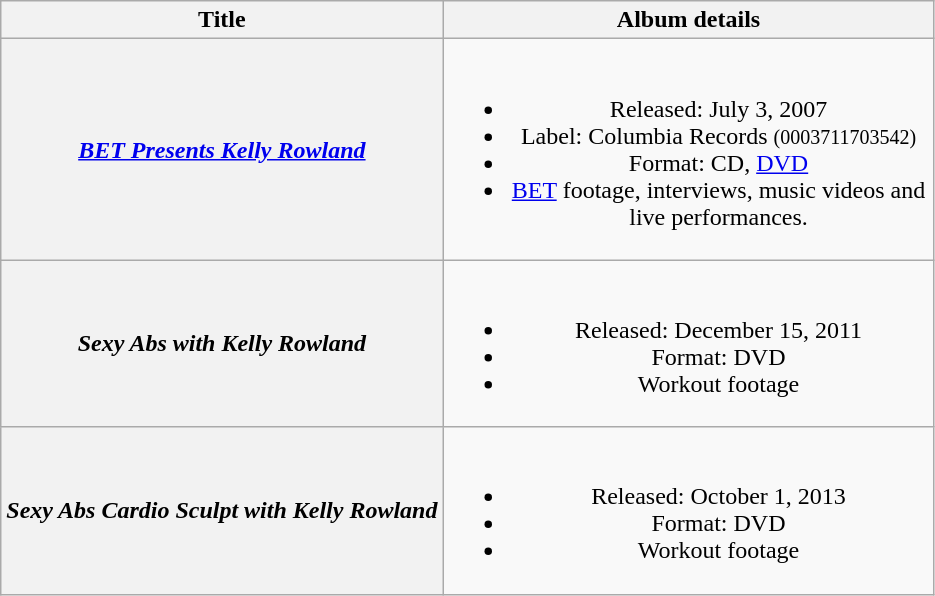<table class="wikitable plainrowheaders" style="text-align:center;" border="1">
<tr>
<th scope="col">Title</th>
<th scope="col" style="width:20em;">Album details</th>
</tr>
<tr>
<th scope="row"><em><a href='#'>BET Presents Kelly&nbsp;Rowland</a></em></th>
<td><br><ul><li>Released: July 3, 2007</li><li>Label: Columbia Records <small>(0003711703542)</small></li><li>Format: CD, <a href='#'>DVD</a></li><li><a href='#'>BET</a> footage, interviews, music videos and live performances.</li></ul></td>
</tr>
<tr>
<th scope="row"><em>Sexy Abs with Kelly Rowland</em></th>
<td><br><ul><li>Released: December 15, 2011</li><li>Format: DVD</li><li>Workout footage</li></ul></td>
</tr>
<tr>
<th scope="row"><em>Sexy Abs Cardio Sculpt with Kelly Rowland</em></th>
<td><br><ul><li>Released: October 1, 2013</li><li>Format: DVD</li><li>Workout footage</li></ul></td>
</tr>
</table>
